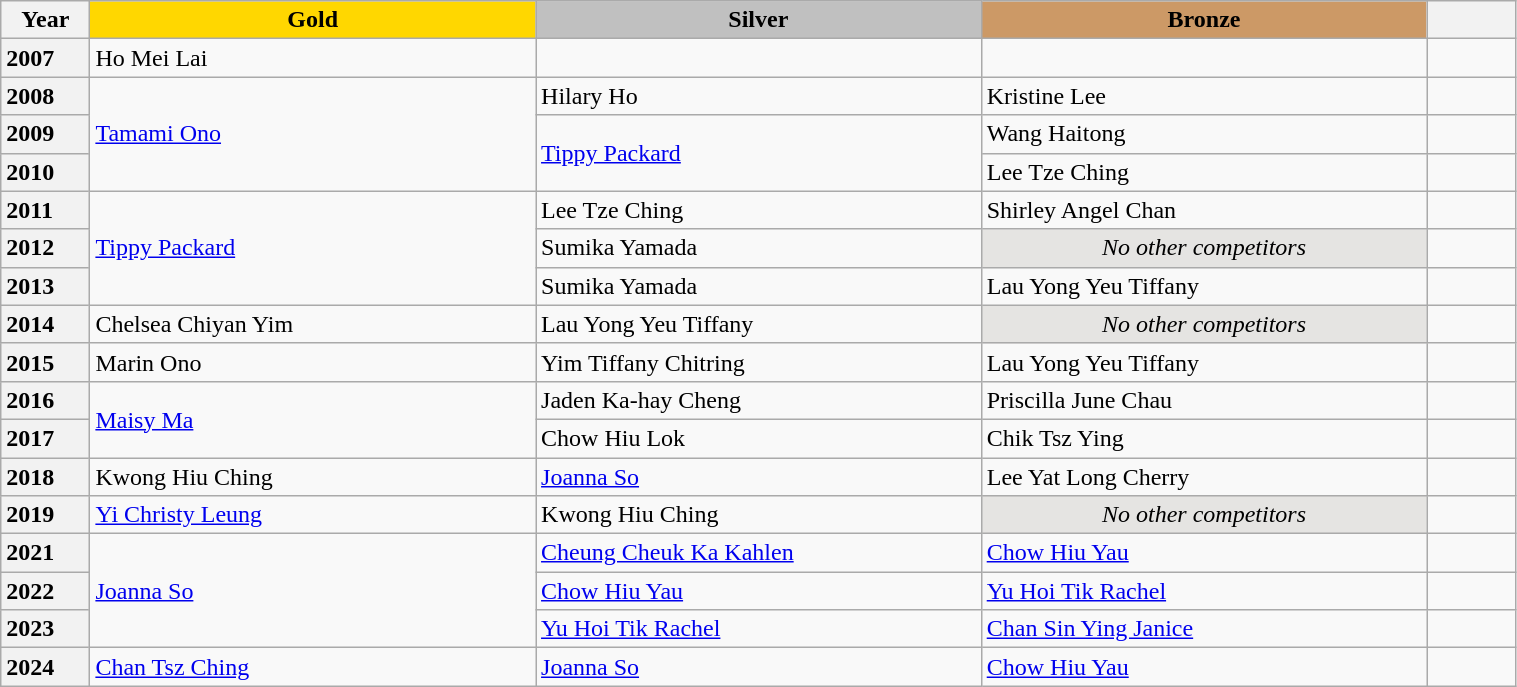<table class="wikitable unsortable" style="text-align:left; width:80%">
<tr>
<th scope="col" style="text-align:center; width:5%">Year</th>
<td scope="col" style="text-align:center; width:25%; background:gold"><strong>Gold</strong></td>
<td scope="col" style="text-align:center; width:25%; background:silver"><strong>Silver</strong></td>
<td scope="col" style="text-align:center; width:25%; background:#c96"><strong>Bronze</strong></td>
<th scope="col" style="text-align:center; width:5%"></th>
</tr>
<tr>
<th scope="row" style="text-align:left">2007</th>
<td>Ho Mei Lai</td>
<td></td>
<td></td>
<td></td>
</tr>
<tr>
<th scope="row" style="text-align:left">2008</th>
<td rowspan="3"><a href='#'>Tamami Ono</a></td>
<td>Hilary Ho</td>
<td>Kristine Lee</td>
<td></td>
</tr>
<tr>
<th scope="row" style="text-align:left">2009</th>
<td rowspan="2"><a href='#'>Tippy Packard</a></td>
<td>Wang Haitong</td>
<td></td>
</tr>
<tr>
<th scope="row" style="text-align:left">2010</th>
<td>Lee Tze Ching</td>
<td></td>
</tr>
<tr>
<th scope="row" style="text-align:left">2011</th>
<td rowspan="3"><a href='#'>Tippy Packard</a></td>
<td>Lee Tze Ching</td>
<td>Shirley Angel Chan</td>
<td></td>
</tr>
<tr>
<th scope="row" style="text-align:left">2012</th>
<td>Sumika Yamada</td>
<td align="center" bgcolor="e5e4e2"><em>No other competitors</em></td>
<td></td>
</tr>
<tr>
<th scope="row" style="text-align:left">2013</th>
<td>Sumika Yamada</td>
<td>Lau Yong Yeu Tiffany</td>
<td></td>
</tr>
<tr>
<th scope="row" style="text-align:left">2014</th>
<td>Chelsea Chiyan Yim</td>
<td>Lau Yong Yeu Tiffany</td>
<td align="center" bgcolor="e5e4e2"><em>No other competitors</em></td>
<td></td>
</tr>
<tr>
<th scope="row" style="text-align:left">2015</th>
<td>Marin Ono</td>
<td>Yim Tiffany Chitring</td>
<td>Lau Yong Yeu Tiffany</td>
<td></td>
</tr>
<tr>
<th scope="row" style="text-align:left">2016</th>
<td rowspan="2"><a href='#'>Maisy Ma</a></td>
<td>Jaden Ka-hay Cheng</td>
<td>Priscilla June Chau</td>
<td></td>
</tr>
<tr>
<th scope="row" style="text-align:left">2017</th>
<td>Chow Hiu Lok</td>
<td>Chik Tsz Ying</td>
<td></td>
</tr>
<tr>
<th scope="row" style="text-align:left">2018</th>
<td>Kwong Hiu Ching</td>
<td><a href='#'>Joanna So</a></td>
<td>Lee Yat Long Cherry</td>
<td></td>
</tr>
<tr>
<th scope="row" style="text-align:left">2019</th>
<td><a href='#'>Yi Christy Leung</a></td>
<td>Kwong Hiu Ching</td>
<td align="center" bgcolor="e5e4e2"><em>No other competitors</em></td>
<td></td>
</tr>
<tr>
<th scope="row" style="text-align:left">2021</th>
<td rowspan="3"><a href='#'>Joanna So</a></td>
<td><a href='#'>Cheung Cheuk Ka Kahlen</a></td>
<td><a href='#'>Chow Hiu Yau</a></td>
<td></td>
</tr>
<tr>
<th scope="row" style="text-align:left">2022</th>
<td><a href='#'>Chow Hiu Yau</a></td>
<td><a href='#'>Yu Hoi Tik Rachel</a></td>
<td></td>
</tr>
<tr>
<th scope="row" style="text-align:left">2023</th>
<td><a href='#'>Yu Hoi Tik Rachel</a></td>
<td><a href='#'>Chan Sin Ying Janice</a></td>
<td></td>
</tr>
<tr>
<th scope="row" style="text-align:left">2024</th>
<td><a href='#'>Chan Tsz Ching</a></td>
<td><a href='#'>Joanna So</a></td>
<td><a href='#'>Chow Hiu Yau</a></td>
<td></td>
</tr>
</table>
